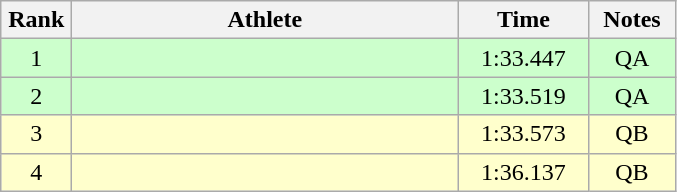<table class=wikitable style="text-align:center">
<tr>
<th width=40>Rank</th>
<th width=250>Athlete</th>
<th width=80>Time</th>
<th width=50>Notes</th>
</tr>
<tr bgcolor="ccffcc">
<td>1</td>
<td align=left></td>
<td>1:33.447</td>
<td>QA</td>
</tr>
<tr bgcolor="ccffcc">
<td>2</td>
<td align=left></td>
<td>1:33.519</td>
<td>QA</td>
</tr>
<tr bgcolor="ffffcc">
<td>3</td>
<td align=left></td>
<td>1:33.573</td>
<td>QB</td>
</tr>
<tr bgcolor="ffffcc">
<td>4</td>
<td align=left></td>
<td>1:36.137</td>
<td>QB</td>
</tr>
</table>
